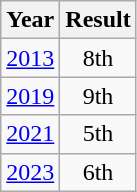<table class="wikitable" style="text-align:center">
<tr>
<th>Year</th>
<th>Result</th>
</tr>
<tr>
<td><a href='#'>2013</a></td>
<td>8th</td>
</tr>
<tr>
<td><a href='#'>2019</a></td>
<td>9th</td>
</tr>
<tr>
<td><a href='#'>2021</a></td>
<td>5th</td>
</tr>
<tr>
<td><a href='#'>2023</a></td>
<td>6th</td>
</tr>
</table>
